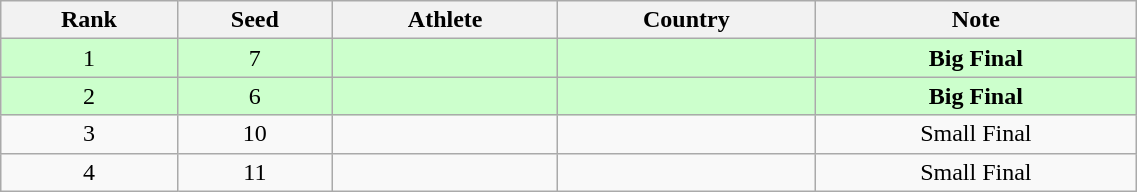<table class="wikitable sortable" style="text-align:center" width=60%>
<tr>
<th>Rank</th>
<th>Seed</th>
<th>Athlete</th>
<th>Country</th>
<th>Note</th>
</tr>
<tr bgcolor=ccffcc>
<td>1</td>
<td>7</td>
<td align=left></td>
<td align=left></td>
<td><strong>Big Final</strong></td>
</tr>
<tr bgcolor=ccffcc>
<td>2</td>
<td>6</td>
<td align=left></td>
<td align=left></td>
<td><strong>Big Final</strong></td>
</tr>
<tr>
<td>3</td>
<td>10</td>
<td align=left></td>
<td align=left></td>
<td>Small Final</td>
</tr>
<tr>
<td>4</td>
<td>11</td>
<td align=left></td>
<td align=left></td>
<td>Small Final</td>
</tr>
</table>
